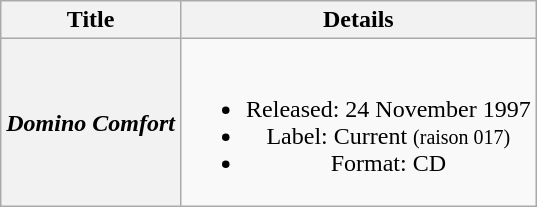<table class="wikitable plainrowheaders" style="text-align:center;" border="1">
<tr>
<th>Title</th>
<th>Details</th>
</tr>
<tr>
<th scope="row"><em>Domino Comfort</em></th>
<td><br><ul><li>Released: 24 November 1997</li><li>Label: Current <small>(raison 017)</small></li><li>Format: CD</li></ul></td>
</tr>
</table>
